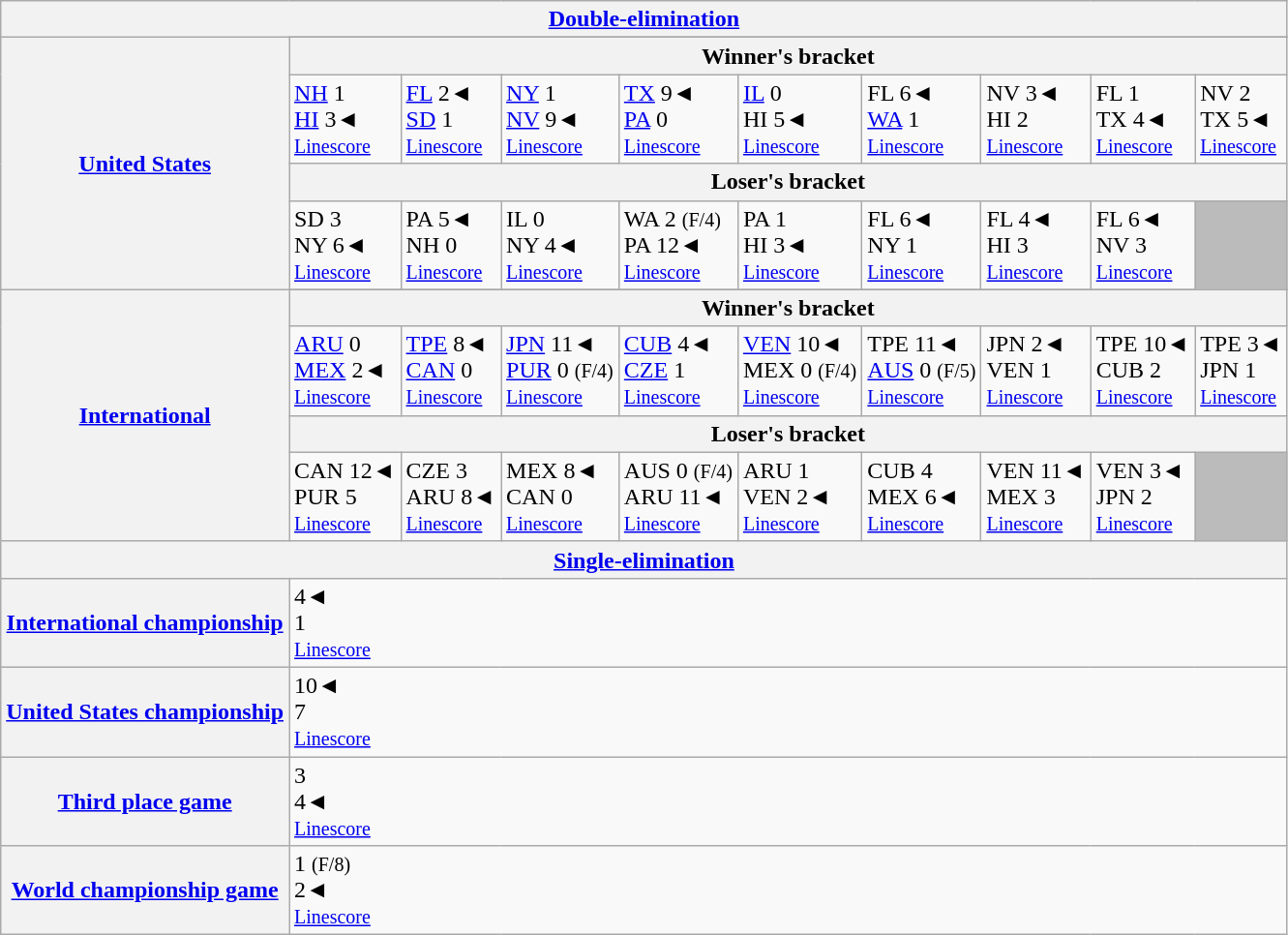<table class="wikitable">
<tr>
<th colspan="10"><a href='#'>Double-elimination</a></th>
</tr>
<tr>
<th rowspan="5"><a href='#'>United States</a></th>
</tr>
<tr>
<th colspan="9">Winner's bracket</th>
</tr>
<tr>
<td> <a href='#'>NH</a> 1<br> <a href='#'>HI</a> 3◄<br><small><a href='#'>Linescore</a></small></td>
<td> <a href='#'>FL</a> 2◄<br> <a href='#'>SD</a> 1<br><small><a href='#'>Linescore</a></small></td>
<td> <a href='#'>NY</a> 1<br> <a href='#'>NV</a> 9◄<br><small><a href='#'>Linescore</a></small></td>
<td> <a href='#'>TX</a> 9◄<br> <a href='#'>PA</a> 0<br><small><a href='#'>Linescore</a></small></td>
<td> <a href='#'>IL</a> 0<br> HI 5◄<br><small><a href='#'>Linescore</a></small></td>
<td> FL 6◄<br> <a href='#'>WA</a> 1<br><small><a href='#'>Linescore</a></small></td>
<td> NV 3◄<br> HI 2<br><small><a href='#'>Linescore</a></small></td>
<td> FL 1<br> TX 4◄<br><small><a href='#'>Linescore</a></small></td>
<td> NV 2<br> TX 5◄<br><small><a href='#'>Linescore</a></small></td>
</tr>
<tr>
<th colspan="9">Loser's bracket</th>
</tr>
<tr>
<td> SD 3<br> NY 6◄ <br><small><a href='#'>Linescore</a></small></td>
<td> PA 5◄<br>  NH 0 <br><small><a href='#'>Linescore</a></small></td>
<td> IL 0<br>  NY 4◄<br><small><a href='#'>Linescore</a></small></td>
<td> WA 2 <small>(F/4)</small><br> PA 12◄<br><small><a href='#'>Linescore</a></small></td>
<td> PA 1<br> HI 3◄<br><small><a href='#'>Linescore</a></small></td>
<td> FL 6◄<br> NY 1<br><small><a href='#'>Linescore</a></small></td>
<td> FL 4◄<br> HI 3<br><small><a href='#'>Linescore</a></small></td>
<td> FL 6◄<br> NV 3<br><small><a href='#'>Linescore</a></small></td>
<td bgcolor="bbbbbb"> </td>
</tr>
<tr>
<th rowspan="5"><a href='#'>International</a></th>
</tr>
<tr>
<th colspan="9">Winner's bracket</th>
</tr>
<tr>
<td> <a href='#'>ARU</a> 0<br> <a href='#'>MEX</a> 2◄<br><small><a href='#'>Linescore</a></small></td>
<td> <a href='#'>TPE</a> 8◄<br> <a href='#'>CAN</a> 0<br><small><a href='#'>Linescore</a></small></td>
<td> <a href='#'>JPN</a> 11◄<br> <a href='#'>PUR</a> 0 <small>(F/4)</small><br><small><a href='#'>Linescore</a></small></td>
<td> <a href='#'>CUB</a> 4◄<br> <a href='#'>CZE</a> 1<br><small><a href='#'>Linescore</a></small></td>
<td> <a href='#'>VEN</a> 10◄<br> MEX 0 <small>(F/4)</small><br><small><a href='#'>Linescore</a></small></td>
<td> TPE 11◄<br> <a href='#'>AUS</a> 0 <small>(F/5)</small><br><small><a href='#'>Linescore</a></small></td>
<td> JPN 2◄<br> VEN 1<br><small><a href='#'>Linescore</a></small></td>
<td> TPE 10◄<br> CUB 2<br><small><a href='#'>Linescore</a></small></td>
<td> TPE 3◄<br> JPN 1<br><small><a href='#'>Linescore</a></small></td>
</tr>
<tr>
<th colspan="9">Loser's bracket</th>
</tr>
<tr>
<td> CAN 12◄<br> PUR 5<br><small><a href='#'>Linescore</a></small></td>
<td> CZE 3<br>  ARU 8◄ <br><small><a href='#'>Linescore</a></small></td>
<td> MEX 8◄<br>  CAN 0<br><small><a href='#'>Linescore</a></small></td>
<td> AUS 0 <small>(F/4)</small><br>  ARU 11◄<br><small><a href='#'>Linescore</a></small></td>
<td> ARU 1<br> VEN 2◄<br><small><a href='#'>Linescore</a></small></td>
<td> CUB 4<br> MEX 6◄<br><small><a href='#'>Linescore</a></small></td>
<td> VEN 11◄<br> MEX 3<br><small><a href='#'>Linescore</a></small></td>
<td> VEN 3◄<br> JPN 2<br><small><a href='#'>Linescore</a></small></td>
<td bgcolor="bbbbbb"> </td>
</tr>
<tr>
<th colspan="10"><a href='#'>Single-elimination</a></th>
</tr>
<tr>
<th><a href='#'>International championship</a></th>
<td colspan="10">  4◄<br> 1<br><small><a href='#'>Linescore</a></small></td>
</tr>
<tr>
<th><a href='#'>United States championship</a></th>
<td colspan="10"> 10◄<br> 7<br><small> <a href='#'>Linescore</a></small></td>
</tr>
<tr>
<th><a href='#'>Third place game</a></th>
<td colspan="10"> 3<br> 4◄<br><small><a href='#'>Linescore</a></small></td>
</tr>
<tr>
<th><a href='#'>World championship game</a></th>
<td colspan="10"> 1 <small>(F/8)</small><br> 2◄<br><small><a href='#'>Linescore</a></small></td>
</tr>
</table>
